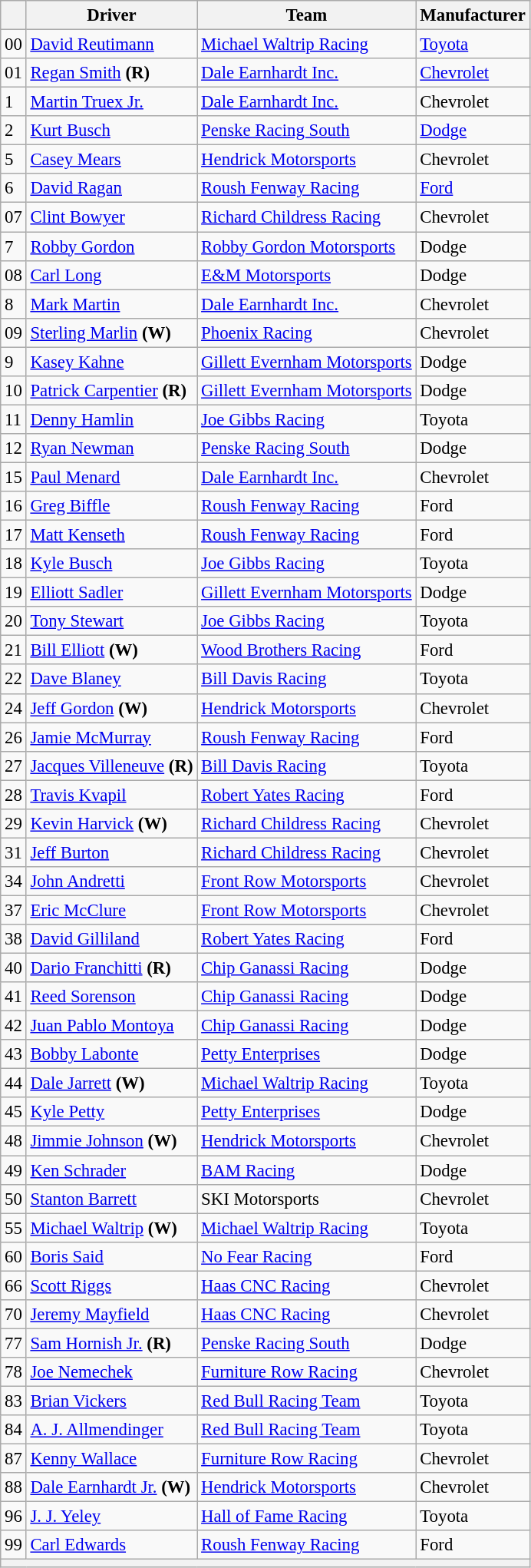<table class="wikitable" style="font-size:95%">
<tr>
<th></th>
<th>Driver</th>
<th>Team</th>
<th>Manufacturer</th>
</tr>
<tr>
<td>00</td>
<td><a href='#'>David Reutimann</a></td>
<td><a href='#'>Michael Waltrip Racing</a></td>
<td><a href='#'>Toyota</a></td>
</tr>
<tr>
<td>01</td>
<td><a href='#'>Regan Smith</a> <strong>(R)</strong></td>
<td><a href='#'>Dale Earnhardt Inc.</a></td>
<td><a href='#'>Chevrolet</a></td>
</tr>
<tr>
<td>1</td>
<td><a href='#'>Martin Truex Jr.</a></td>
<td><a href='#'>Dale Earnhardt Inc.</a></td>
<td>Chevrolet</td>
</tr>
<tr>
<td>2</td>
<td><a href='#'>Kurt Busch</a></td>
<td><a href='#'>Penske Racing South</a></td>
<td><a href='#'>Dodge</a></td>
</tr>
<tr>
<td>5</td>
<td><a href='#'>Casey Mears</a></td>
<td><a href='#'>Hendrick Motorsports</a></td>
<td>Chevrolet</td>
</tr>
<tr>
<td>6</td>
<td><a href='#'>David Ragan</a></td>
<td><a href='#'>Roush Fenway Racing</a></td>
<td><a href='#'>Ford</a></td>
</tr>
<tr>
<td>07</td>
<td><a href='#'>Clint Bowyer</a></td>
<td><a href='#'>Richard Childress Racing</a></td>
<td>Chevrolet</td>
</tr>
<tr>
<td>7</td>
<td><a href='#'>Robby Gordon</a></td>
<td><a href='#'>Robby Gordon Motorsports</a></td>
<td>Dodge</td>
</tr>
<tr>
<td>08</td>
<td><a href='#'>Carl Long</a></td>
<td><a href='#'>E&M Motorsports</a></td>
<td>Dodge</td>
</tr>
<tr>
<td>8</td>
<td><a href='#'>Mark Martin</a></td>
<td><a href='#'>Dale Earnhardt Inc.</a></td>
<td>Chevrolet</td>
</tr>
<tr>
<td>09</td>
<td><a href='#'>Sterling Marlin</a> <strong>(W)</strong></td>
<td><a href='#'>Phoenix Racing</a></td>
<td>Chevrolet</td>
</tr>
<tr>
<td>9</td>
<td><a href='#'>Kasey Kahne</a></td>
<td><a href='#'>Gillett Evernham Motorsports</a></td>
<td>Dodge</td>
</tr>
<tr>
<td>10</td>
<td><a href='#'>Patrick Carpentier</a> <strong>(R)</strong></td>
<td><a href='#'>Gillett Evernham Motorsports</a></td>
<td>Dodge</td>
</tr>
<tr>
<td>11</td>
<td><a href='#'>Denny Hamlin</a></td>
<td><a href='#'>Joe Gibbs Racing</a></td>
<td>Toyota</td>
</tr>
<tr>
<td>12</td>
<td><a href='#'>Ryan Newman</a></td>
<td><a href='#'>Penske Racing South</a></td>
<td>Dodge</td>
</tr>
<tr>
<td>15</td>
<td><a href='#'>Paul Menard</a></td>
<td><a href='#'>Dale Earnhardt Inc.</a></td>
<td>Chevrolet</td>
</tr>
<tr>
<td>16</td>
<td><a href='#'>Greg Biffle</a></td>
<td><a href='#'>Roush Fenway Racing</a></td>
<td>Ford</td>
</tr>
<tr>
<td>17</td>
<td><a href='#'>Matt Kenseth</a></td>
<td><a href='#'>Roush Fenway Racing</a></td>
<td>Ford</td>
</tr>
<tr>
<td>18</td>
<td><a href='#'>Kyle Busch</a></td>
<td><a href='#'>Joe Gibbs Racing</a></td>
<td>Toyota</td>
</tr>
<tr>
<td>19</td>
<td><a href='#'>Elliott Sadler</a></td>
<td><a href='#'>Gillett Evernham Motorsports</a></td>
<td>Dodge</td>
</tr>
<tr>
<td>20</td>
<td><a href='#'>Tony Stewart</a></td>
<td><a href='#'>Joe Gibbs Racing</a></td>
<td>Toyota</td>
</tr>
<tr>
<td>21</td>
<td><a href='#'>Bill Elliott</a> <strong>(W)</strong></td>
<td><a href='#'>Wood Brothers Racing</a></td>
<td>Ford</td>
</tr>
<tr>
<td>22</td>
<td><a href='#'>Dave Blaney</a></td>
<td><a href='#'>Bill Davis Racing</a></td>
<td>Toyota</td>
</tr>
<tr>
<td>24</td>
<td><a href='#'>Jeff Gordon</a> <strong>(W)</strong></td>
<td><a href='#'>Hendrick Motorsports</a></td>
<td>Chevrolet</td>
</tr>
<tr>
<td>26</td>
<td><a href='#'>Jamie McMurray</a></td>
<td><a href='#'>Roush Fenway Racing</a></td>
<td>Ford</td>
</tr>
<tr>
<td>27</td>
<td><a href='#'>Jacques Villeneuve</a> <strong>(R)</strong></td>
<td><a href='#'>Bill Davis Racing</a></td>
<td>Toyota</td>
</tr>
<tr>
<td>28</td>
<td><a href='#'>Travis Kvapil</a></td>
<td><a href='#'>Robert Yates Racing</a></td>
<td>Ford</td>
</tr>
<tr>
<td>29</td>
<td><a href='#'>Kevin Harvick</a> <strong>(W)</strong></td>
<td><a href='#'>Richard Childress Racing</a></td>
<td>Chevrolet</td>
</tr>
<tr>
<td>31</td>
<td><a href='#'>Jeff Burton</a></td>
<td><a href='#'>Richard Childress Racing</a></td>
<td>Chevrolet</td>
</tr>
<tr>
<td>34</td>
<td><a href='#'>John Andretti</a></td>
<td><a href='#'>Front Row Motorsports</a></td>
<td>Chevrolet</td>
</tr>
<tr>
<td>37</td>
<td><a href='#'>Eric McClure</a></td>
<td><a href='#'>Front Row Motorsports</a></td>
<td>Chevrolet</td>
</tr>
<tr>
<td>38</td>
<td><a href='#'>David Gilliland</a></td>
<td><a href='#'>Robert Yates Racing</a></td>
<td>Ford</td>
</tr>
<tr>
<td>40</td>
<td><a href='#'>Dario Franchitti</a> <strong>(R)</strong></td>
<td><a href='#'>Chip Ganassi Racing</a></td>
<td>Dodge</td>
</tr>
<tr>
<td>41</td>
<td><a href='#'>Reed Sorenson</a></td>
<td><a href='#'>Chip Ganassi Racing</a></td>
<td>Dodge</td>
</tr>
<tr>
<td>42</td>
<td><a href='#'>Juan Pablo Montoya</a></td>
<td><a href='#'>Chip Ganassi Racing</a></td>
<td>Dodge</td>
</tr>
<tr>
<td>43</td>
<td><a href='#'>Bobby Labonte</a></td>
<td><a href='#'>Petty Enterprises</a></td>
<td>Dodge</td>
</tr>
<tr>
<td>44</td>
<td><a href='#'>Dale Jarrett</a> <strong>(W)</strong></td>
<td><a href='#'>Michael Waltrip Racing</a></td>
<td>Toyota</td>
</tr>
<tr>
<td>45</td>
<td><a href='#'>Kyle Petty</a></td>
<td><a href='#'>Petty Enterprises</a></td>
<td>Dodge</td>
</tr>
<tr>
<td>48</td>
<td><a href='#'>Jimmie Johnson</a> <strong>(W)</strong></td>
<td><a href='#'>Hendrick Motorsports</a></td>
<td>Chevrolet</td>
</tr>
<tr>
<td>49</td>
<td><a href='#'>Ken Schrader</a></td>
<td><a href='#'>BAM Racing</a></td>
<td>Dodge</td>
</tr>
<tr>
<td>50</td>
<td><a href='#'>Stanton Barrett</a></td>
<td>SKI Motorsports</td>
<td>Chevrolet</td>
</tr>
<tr>
<td>55</td>
<td><a href='#'>Michael Waltrip</a> <strong>(W)</strong></td>
<td><a href='#'>Michael Waltrip Racing</a></td>
<td>Toyota</td>
</tr>
<tr>
<td>60</td>
<td><a href='#'>Boris Said</a></td>
<td><a href='#'>No Fear Racing</a></td>
<td>Ford</td>
</tr>
<tr>
<td>66</td>
<td><a href='#'>Scott Riggs</a></td>
<td><a href='#'>Haas CNC Racing</a></td>
<td>Chevrolet</td>
</tr>
<tr>
<td>70</td>
<td><a href='#'>Jeremy Mayfield</a></td>
<td><a href='#'>Haas CNC Racing</a></td>
<td>Chevrolet</td>
</tr>
<tr>
<td>77</td>
<td><a href='#'>Sam Hornish Jr.</a> <strong>(R)</strong></td>
<td><a href='#'>Penske Racing South</a></td>
<td>Dodge</td>
</tr>
<tr>
<td>78</td>
<td><a href='#'>Joe Nemechek</a></td>
<td><a href='#'>Furniture Row Racing</a></td>
<td>Chevrolet</td>
</tr>
<tr>
<td>83</td>
<td><a href='#'>Brian Vickers</a></td>
<td><a href='#'>Red Bull Racing Team</a></td>
<td>Toyota</td>
</tr>
<tr>
<td>84</td>
<td><a href='#'>A. J. Allmendinger</a></td>
<td><a href='#'>Red Bull Racing Team</a></td>
<td>Toyota</td>
</tr>
<tr>
<td>87</td>
<td><a href='#'>Kenny Wallace</a></td>
<td><a href='#'>Furniture Row Racing</a></td>
<td>Chevrolet</td>
</tr>
<tr>
<td>88</td>
<td><a href='#'>Dale Earnhardt Jr.</a> <strong>(W)</strong></td>
<td><a href='#'>Hendrick Motorsports</a></td>
<td>Chevrolet</td>
</tr>
<tr>
<td>96</td>
<td><a href='#'>J. J. Yeley</a></td>
<td><a href='#'>Hall of Fame Racing</a></td>
<td>Toyota</td>
</tr>
<tr>
<td>99</td>
<td><a href='#'>Carl Edwards</a></td>
<td><a href='#'>Roush Fenway Racing</a></td>
<td>Ford</td>
</tr>
<tr>
<th colspan="4"></th>
</tr>
</table>
